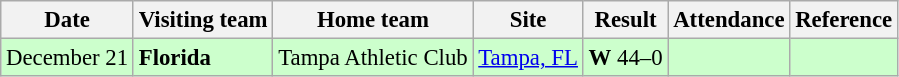<table class="wikitable" style="font-size:95%;">
<tr>
<th>Date</th>
<th>Visiting team</th>
<th>Home team</th>
<th>Site</th>
<th>Result</th>
<th>Attendance</th>
<th class="unsortable">Reference</th>
</tr>
<tr bgcolor=ccffcc>
<td>December 21</td>
<td><strong>Florida</strong></td>
<td>Tampa Athletic Club</td>
<td><a href='#'>Tampa, FL</a></td>
<td><strong>W</strong> 44–0</td>
<td></td>
<td></td>
</tr>
</table>
